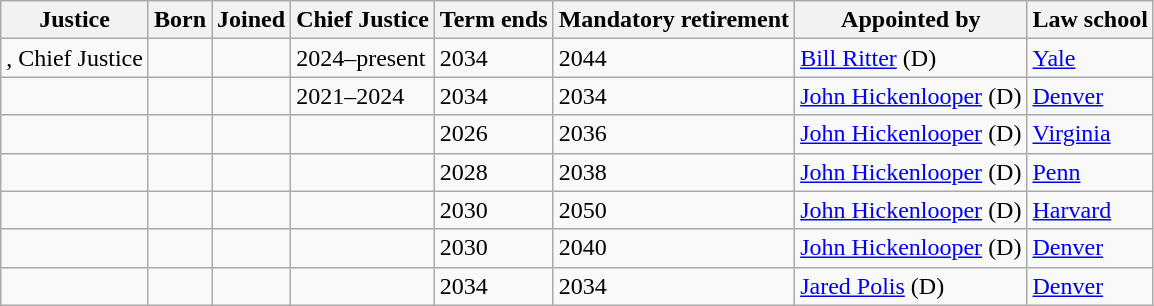<table class="sortable wikitable">
<tr>
<th>Justice</th>
<th>Born</th>
<th>Joined</th>
<th>Chief Justice</th>
<th>Term ends</th>
<th>Mandatory retirement</th>
<th>Appointed by</th>
<th>Law school</th>
</tr>
<tr>
<td>, Chief Justice</td>
<td></td>
<td></td>
<td>2024–present</td>
<td>2034</td>
<td>2044</td>
<td><a href='#'>Bill Ritter</a> (D)</td>
<td><a href='#'>Yale</a></td>
</tr>
<tr>
<td></td>
<td></td>
<td></td>
<td>2021–2024</td>
<td>2034</td>
<td>2034</td>
<td><a href='#'>John Hickenlooper</a> (D)</td>
<td><a href='#'>Denver</a></td>
</tr>
<tr>
<td></td>
<td></td>
<td></td>
<td align="center"></td>
<td>2026</td>
<td>2036</td>
<td><a href='#'>John Hickenlooper</a> (D)</td>
<td><a href='#'>Virginia</a></td>
</tr>
<tr>
<td></td>
<td></td>
<td></td>
<td align="center"></td>
<td>2028</td>
<td>2038</td>
<td><a href='#'>John Hickenlooper</a> (D)</td>
<td><a href='#'>Penn</a></td>
</tr>
<tr>
<td></td>
<td></td>
<td></td>
<td align="center"></td>
<td>2030</td>
<td>2050</td>
<td><a href='#'>John Hickenlooper</a> (D)</td>
<td><a href='#'>Harvard</a></td>
</tr>
<tr>
<td></td>
<td></td>
<td></td>
<td align="center"></td>
<td>2030</td>
<td>2040</td>
<td><a href='#'>John Hickenlooper</a> (D)</td>
<td><a href='#'>Denver</a></td>
</tr>
<tr>
<td></td>
<td></td>
<td></td>
<td align="center"></td>
<td>2034</td>
<td>2034</td>
<td><a href='#'>Jared Polis</a> (D)</td>
<td><a href='#'>Denver</a></td>
</tr>
</table>
